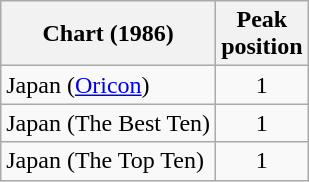<table class="wikitable sortable plainrowheaders">
<tr>
<th scope="col">Chart (1986)</th>
<th scope="col">Peak<br>position</th>
</tr>
<tr>
<td>Japan (<a href='#'>Oricon</a>)</td>
<td style="text-align:center;">1</td>
</tr>
<tr>
<td>Japan (The Best Ten)</td>
<td style="text-align:center;">1</td>
</tr>
<tr>
<td>Japan (The Top Ten)</td>
<td style="text-align:center;">1</td>
</tr>
</table>
